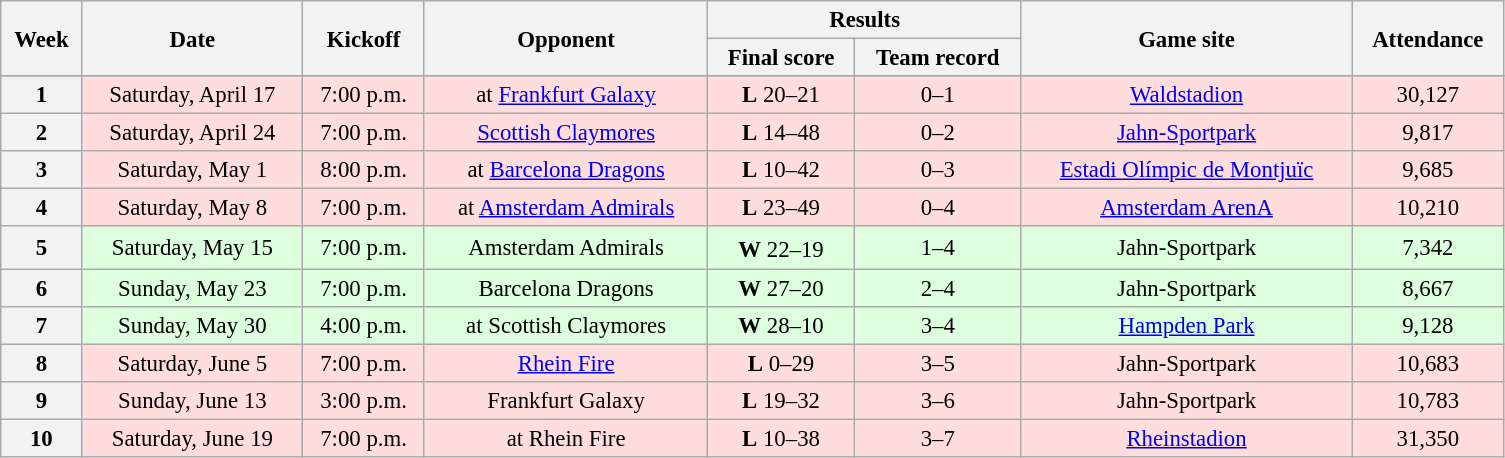<table class="wikitable" style="font-size:95%; text-align:center; width:66em">
<tr>
<th rowspan="2">Week</th>
<th rowspan="2">Date</th>
<th rowspan="2">Kickoff </th>
<th rowspan="2">Opponent</th>
<th colspan="2">Results</th>
<th rowspan="2">Game site</th>
<th rowspan="2">Attendance</th>
</tr>
<tr>
<th>Final score</th>
<th>Team record</th>
</tr>
<tr>
</tr>
<tr bgcolor="#FFDDDD">
<th>1</th>
<td>Saturday, April 17</td>
<td>7:00 p.m.</td>
<td>at <a href='#'>Frankfurt Galaxy</a></td>
<td><strong>L</strong> 20–21</td>
<td>0–1</td>
<td><a href='#'>Waldstadion</a></td>
<td>30,127</td>
</tr>
<tr bgcolor="#FFDDDD">
<th>2</th>
<td>Saturday, April 24</td>
<td>7:00 p.m.</td>
<td><a href='#'>Scottish Claymores</a></td>
<td><strong>L</strong> 14–48</td>
<td>0–2</td>
<td><a href='#'>Jahn-Sportpark</a></td>
<td>9,817</td>
</tr>
<tr bgcolor="#FFDDDD">
<th>3</th>
<td>Saturday, May 1</td>
<td>8:00 p.m.</td>
<td>at <a href='#'>Barcelona Dragons</a></td>
<td><strong>L</strong> 10–42</td>
<td>0–3</td>
<td><a href='#'>Estadi Olímpic de Montjuïc</a></td>
<td>9,685</td>
</tr>
<tr bgcolor="#FFDDDD">
<th>4</th>
<td>Saturday, May 8</td>
<td>7:00 p.m.</td>
<td>at <a href='#'>Amsterdam Admirals</a></td>
<td><strong>L</strong> 23–49</td>
<td>0–4</td>
<td><a href='#'>Amsterdam ArenA</a></td>
<td>10,210</td>
</tr>
<tr bgcolor="#DDFFDD">
<th>5</th>
<td>Saturday, May 15</td>
<td>7:00 p.m.</td>
<td>Amsterdam Admirals</td>
<td><strong>W</strong> 22–19 <sup></sup></td>
<td>1–4</td>
<td>Jahn-Sportpark</td>
<td>7,342</td>
</tr>
<tr bgcolor="#DDFFDD">
<th>6</th>
<td>Sunday, May 23</td>
<td>7:00 p.m.</td>
<td>Barcelona Dragons</td>
<td><strong>W</strong> 27–20</td>
<td>2–4</td>
<td>Jahn-Sportpark</td>
<td>8,667</td>
</tr>
<tr bgcolor="#DDFFDD">
<th>7</th>
<td>Sunday, May 30</td>
<td>4:00 p.m.</td>
<td>at Scottish Claymores</td>
<td><strong>W</strong> 28–10</td>
<td>3–4</td>
<td><a href='#'>Hampden Park</a></td>
<td>9,128</td>
</tr>
<tr bgcolor="#FFDDDD">
<th>8</th>
<td>Saturday, June 5</td>
<td>7:00 p.m.</td>
<td><a href='#'>Rhein Fire</a></td>
<td><strong>L</strong> 0–29</td>
<td>3–5</td>
<td>Jahn-Sportpark</td>
<td>10,683</td>
</tr>
<tr bgcolor="#FFDDDD">
<th>9</th>
<td>Sunday, June 13</td>
<td>3:00 p.m.</td>
<td>Frankfurt Galaxy</td>
<td><strong>L</strong> 19–32</td>
<td>3–6</td>
<td>Jahn-Sportpark</td>
<td>10,783</td>
</tr>
<tr bgcolor="#FFDDDD">
<th>10</th>
<td>Saturday, June 19</td>
<td>7:00 p.m.</td>
<td>at Rhein Fire</td>
<td><strong>L</strong> 10–38</td>
<td>3–7</td>
<td><a href='#'>Rheinstadion</a></td>
<td>31,350</td>
</tr>
</table>
